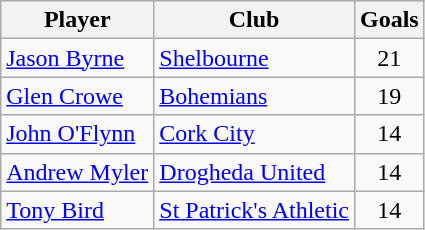<table class="wikitable sortable">
<tr align=center style="background:#efefef;">
<th>Player</th>
<th>Club</th>
<th>Goals</th>
</tr>
<tr align=left>
<td> <a href='#'>Jason Byrne</a></td>
<td><a href='#'>Shelbourne</a></td>
<td align="center">21</td>
</tr>
<tr align=left>
<td> <a href='#'>Glen Crowe</a></td>
<td><a href='#'>Bohemians</a></td>
<td align="center">19</td>
</tr>
<tr align=left>
<td> <a href='#'>John O'Flynn</a></td>
<td><a href='#'>Cork City</a></td>
<td align="center">14</td>
</tr>
<tr align=left>
<td> <a href='#'>Andrew Myler</a></td>
<td><a href='#'>Drogheda United</a></td>
<td align="center">14</td>
</tr>
<tr align=left>
<td> <a href='#'>Tony Bird</a></td>
<td><a href='#'>St Patrick's Athletic</a></td>
<td align="center">14</td>
</tr>
</table>
